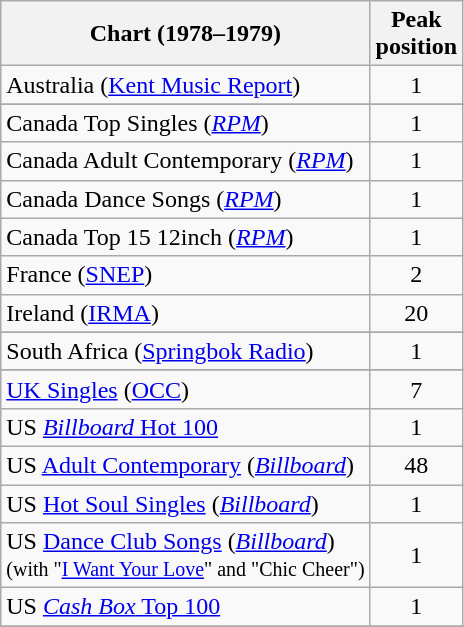<table class="wikitable sortable">
<tr>
<th>Chart (1978–1979)</th>
<th>Peak<br>position</th>
</tr>
<tr>
<td>Australia (<a href='#'>Kent Music Report</a>)</td>
<td align="center">1</td>
</tr>
<tr>
</tr>
<tr>
</tr>
<tr>
<td>Canada Top Singles (<a href='#'><em>RPM</em></a>)</td>
<td align="center">1</td>
</tr>
<tr>
<td>Canada Adult Contemporary (<a href='#'><em>RPM</em></a>)</td>
<td align="center">1</td>
</tr>
<tr>
<td>Canada Dance Songs (<a href='#'><em>RPM</em></a>)</td>
<td align="center">1</td>
</tr>
<tr>
<td>Canada Top 15 12inch (<a href='#'><em>RPM</em></a>)</td>
<td align="center">1</td>
</tr>
<tr>
<td>France (<a href='#'>SNEP</a>)</td>
<td align="center">2</td>
</tr>
<tr>
<td>Ireland (<a href='#'>IRMA</a>)</td>
<td align="center">20</td>
</tr>
<tr>
</tr>
<tr>
</tr>
<tr>
</tr>
<tr>
</tr>
<tr>
<td>South Africa (<a href='#'>Springbok Radio</a>)</td>
<td align="center">1</td>
</tr>
<tr>
</tr>
<tr>
</tr>
<tr>
<td><a href='#'>UK Singles</a> (<a href='#'>OCC</a>)</td>
<td align="center">7</td>
</tr>
<tr>
<td>US <a href='#'><em>Billboard</em> Hot 100</a></td>
<td align="center">1</td>
</tr>
<tr>
<td>US <a href='#'>Adult Contemporary</a> (<em><a href='#'>Billboard</a></em>)</td>
<td align="center">48</td>
</tr>
<tr>
<td>US <a href='#'>Hot Soul Singles</a> (<em><a href='#'>Billboard</a></em>)</td>
<td align="center">1</td>
</tr>
<tr>
<td>US <a href='#'>Dance Club Songs</a> (<em><a href='#'>Billboard</a></em>)<br><small>(with "<a href='#'>I Want Your Love</a>" and "Chic Cheer")</small></td>
<td align="center">1</td>
</tr>
<tr>
<td>US <a href='#'><em>Cash Box</em> Top 100</a></td>
<td align="center">1</td>
</tr>
<tr>
</tr>
</table>
